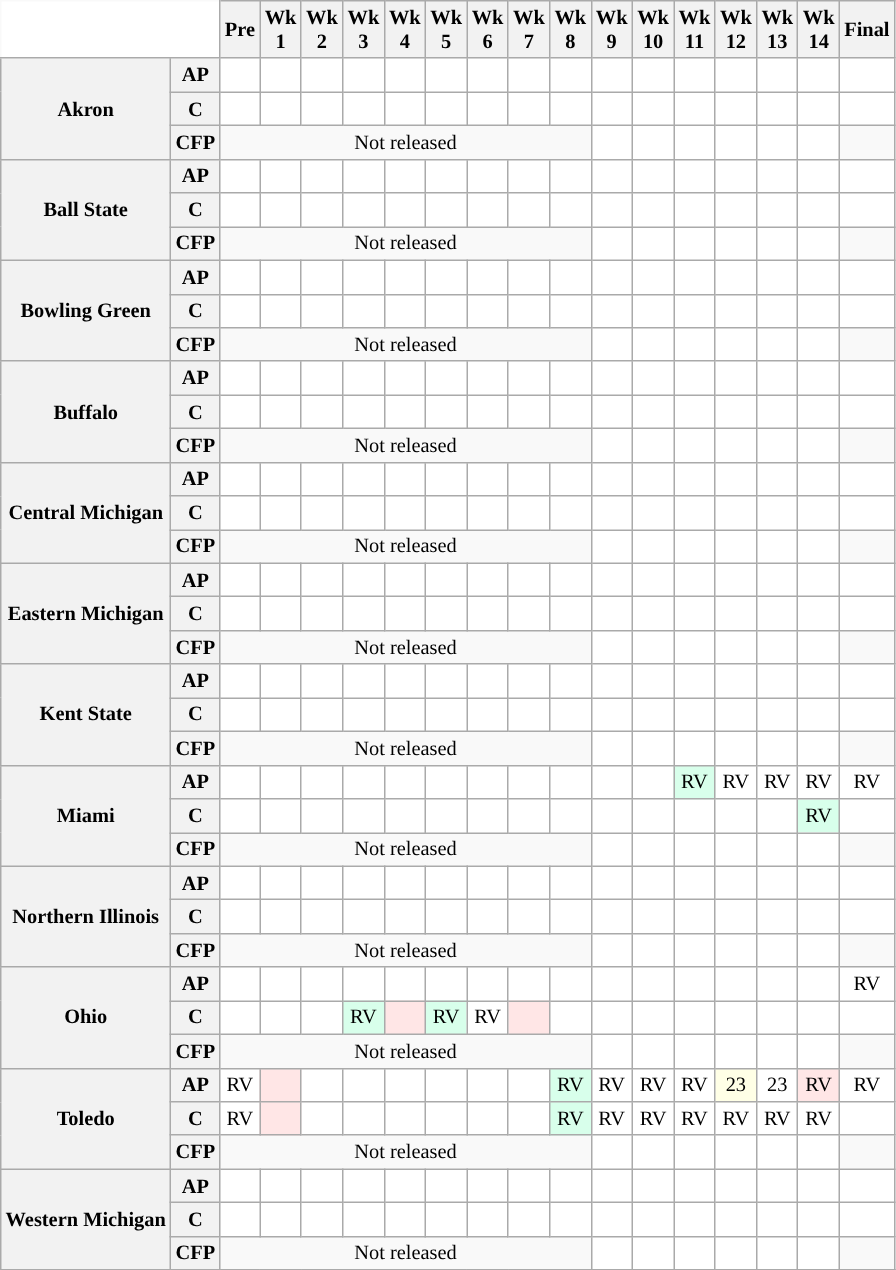<table class="wikitable" style="white-space:nowrap;font-size:85%;">
<tr>
<th colspan=2 style="background:white; border-top-style:hidden; border-left-style:hidden;"> </th>
<th>Pre</th>
<th>Wk<br>1</th>
<th>Wk<br>2</th>
<th>Wk<br>3</th>
<th>Wk<br>4</th>
<th>Wk<br>5</th>
<th>Wk<br>6</th>
<th>Wk<br>7</th>
<th>Wk<br>8</th>
<th>Wk<br>9</th>
<th>Wk<br>10</th>
<th>Wk<br>11</th>
<th>Wk<br>12</th>
<th>Wk<br>13</th>
<th>Wk<br>14</th>
<th>Final</th>
</tr>
<tr style="text-align:center;">
<th rowspan="3">Akron</th>
<th>AP</th>
<td style="background:#FFF;"></td>
<td style="background:#FFF;"></td>
<td style="background:#FFF;"></td>
<td style="background:#FFF;"></td>
<td style="background:#FFF;"></td>
<td style="background:#FFF;"></td>
<td style="background:#FFF;"></td>
<td style="background:#FFF;"></td>
<td style="background:#FFF;"></td>
<td style="background:#FFF;"></td>
<td style="background:#FFF;"></td>
<td style="background:#FFF;"></td>
<td style="background:#FFF;"></td>
<td style="background:#FFF;"></td>
<td style="background:#FFF;"></td>
<td style="background:#FFF;"></td>
</tr>
<tr style="text-align:center;">
<th>C</th>
<td style="background:#FFF;"></td>
<td style="background:#FFF;"></td>
<td style="background:#FFF;"></td>
<td style="background:#FFF;"></td>
<td style="background:#FFF;"></td>
<td style="background:#FFF;"></td>
<td style="background:#FFF;"></td>
<td style="background:#FFF;"></td>
<td style="background:#FFF;"></td>
<td style="background:#FFF;"></td>
<td style="background:#FFF;"></td>
<td style="background:#FFF;"></td>
<td style="background:#FFF;"></td>
<td style="background:#FFF;"></td>
<td style="background:#FFF;"></td>
<td style="background:#FFF;"></td>
</tr>
<tr style="text-align:center;">
<th>CFP</th>
<td colspan="9" style="text-align:center;">Not released</td>
<td style="background:#FFF;"></td>
<td style="background:#FFF;"></td>
<td style="background:#FFF;"></td>
<td style="background:#FFF;"></td>
<td style="background:#FFF;"></td>
<td style="background:#FFF;"></td>
<td style="text-align:center;"></td>
</tr>
<tr style="text-align:center;">
<th rowspan="3">Ball State</th>
<th>AP</th>
<td style="background:#FFF;"></td>
<td style="background:#FFF;"></td>
<td style="background:#FFF;"></td>
<td style="background:#FFF;"></td>
<td style="background:#FFF;"></td>
<td style="background:#FFF;"></td>
<td style="background:#FFF;"></td>
<td style="background:#FFF;"></td>
<td style="background:#FFF;"></td>
<td style="background:#FFF;"></td>
<td style="background:#FFF;"></td>
<td style="background:#FFF;"></td>
<td style="background:#FFF;"></td>
<td style="background:#FFF;"></td>
<td style="background:#FFF;"></td>
<td style="background:#FFF;"></td>
</tr>
<tr style="text-align:center;">
<th>C</th>
<td style="background:#FFF;"></td>
<td style="background:#FFF;"></td>
<td style="background:#FFF;"></td>
<td style="background:#FFF;"></td>
<td style="background:#FFF;"></td>
<td style="background:#FFF;"></td>
<td style="background:#FFF;"></td>
<td style="background:#FFF;"></td>
<td style="background:#FFF;"></td>
<td style="background:#FFF;"></td>
<td style="background:#FFF;"></td>
<td style="background:#FFF;"></td>
<td style="background:#FFF;"></td>
<td style="background:#FFF;"></td>
<td style="background:#FFF;"></td>
<td style="background:#FFF;"></td>
</tr>
<tr style="text-align:center;">
<th>CFP</th>
<td colspan="9" style="text-align:center;">Not released</td>
<td style="background:#FFF;"></td>
<td style="background:#FFF;"></td>
<td style="background:#FFF;"></td>
<td style="background:#FFF;"></td>
<td style="background:#FFF;"></td>
<td style="background:#FFF;"></td>
<td style="text-align:center;"></td>
</tr>
<tr style="text-align:center;">
<th rowspan="3">Bowling Green</th>
<th>AP</th>
<td style="background:#FFF;"></td>
<td style="background:#FFF;"></td>
<td style="background:#FFF;"></td>
<td style="background:#FFF;"></td>
<td style="background:#FFF;"></td>
<td style="background:#FFF;"></td>
<td style="background:#FFF;"></td>
<td style="background:#FFF;"></td>
<td style="background:#FFF;"></td>
<td style="background:#FFF;"></td>
<td style="background:#FFF;"></td>
<td style="background:#FFF;"></td>
<td style="background:#FFF;"></td>
<td style="background:#FFF;"></td>
<td style="background:#FFF;"></td>
<td style="background:#FFF;"></td>
</tr>
<tr style="text-align:center;">
<th>C</th>
<td style="background:#FFF;"></td>
<td style="background:#FFF;"></td>
<td style="background:#FFF;"></td>
<td style="background:#FFF;"></td>
<td style="background:#FFF;"></td>
<td style="background:#FFF;"></td>
<td style="background:#FFF;"></td>
<td style="background:#FFF;"></td>
<td style="background:#FFF;"></td>
<td style="background:#FFF;"></td>
<td style="background:#FFF;"></td>
<td style="background:#FFF;"></td>
<td style="background:#FFF;"></td>
<td style="background:#FFF;"></td>
<td style="background:#FFF;"></td>
<td style="background:#FFF;"></td>
</tr>
<tr style="text-align:center;">
<th>CFP</th>
<td colspan="9" style="text-align:center;">Not released</td>
<td style="background:#FFF;"></td>
<td style="background:#FFF;"></td>
<td style="background:#FFF;"></td>
<td style="background:#FFF;"></td>
<td style="background:#FFF;"></td>
<td style="background:#FFF;"></td>
<td style="text-align:center;"></td>
</tr>
<tr style="text-align:center;">
<th rowspan="3">Buffalo</th>
<th>AP</th>
<td style="background:#FFF;"></td>
<td style="background:#FFF;"></td>
<td style="background:#FFF;"></td>
<td style="background:#FFF;"></td>
<td style="background:#FFF;"></td>
<td style="background:#FFF;"></td>
<td style="background:#FFF;"></td>
<td style="background:#FFF;"></td>
<td style="background:#FFF;"></td>
<td style="background:#FFF;"></td>
<td style="background:#FFF;"></td>
<td style="background:#FFF;"></td>
<td style="background:#FFF;"></td>
<td style="background:#FFF;"></td>
<td style="background:#FFF;"></td>
<td style="background:#FFF;"></td>
</tr>
<tr style="text-align:center;">
<th>C</th>
<td style="background:#FFF;"></td>
<td style="background:#FFF;"></td>
<td style="background:#FFF;"></td>
<td style="background:#FFF;"></td>
<td style="background:#FFF;"></td>
<td style="background:#FFF;"></td>
<td style="background:#FFF;"></td>
<td style="background:#FFF;"></td>
<td style="background:#FFF;"></td>
<td style="background:#FFF;"></td>
<td style="background:#FFF;"></td>
<td style="background:#FFF;"></td>
<td style="background:#FFF;"></td>
<td style="background:#FFF;"></td>
<td style="background:#FFF;"></td>
<td style="background:#FFF;"></td>
</tr>
<tr style="text-align:center;">
<th>CFP</th>
<td colspan="9" style="text-align:center;">Not released</td>
<td style="background:#FFF;"></td>
<td style="background:#FFF;"></td>
<td style="background:#FFF;"></td>
<td style="background:#FFF;"></td>
<td style="background:#FFF;"></td>
<td style="background:#FFF;"></td>
<td style="text-align:center;"></td>
</tr>
<tr style="text-align:center;">
<th rowspan="3">Central Michigan</th>
<th>AP</th>
<td style="background:#FFF;"></td>
<td style="background:#FFF;"></td>
<td style="background:#FFF;"></td>
<td style="background:#FFF;"></td>
<td style="background:#FFF;"></td>
<td style="background:#FFF;"></td>
<td style="background:#FFF;"></td>
<td style="background:#FFF;"></td>
<td style="background:#FFF;"></td>
<td style="background:#FFF;"></td>
<td style="background:#FFF;"></td>
<td style="background:#FFF;"></td>
<td style="background:#FFF;"></td>
<td style="background:#FFF;"></td>
<td style="background:#FFF;"></td>
<td style="background:#FFF;"></td>
</tr>
<tr style="text-align:center;">
<th>C</th>
<td style="background:#FFF;"></td>
<td style="background:#FFF;"></td>
<td style="background:#FFF;"></td>
<td style="background:#FFF;"></td>
<td style="background:#FFF;"></td>
<td style="background:#FFF;"></td>
<td style="background:#FFF;"></td>
<td style="background:#FFF;"></td>
<td style="background:#FFF;"></td>
<td style="background:#FFF;"></td>
<td style="background:#FFF;"></td>
<td style="background:#FFF;"></td>
<td style="background:#FFF;"></td>
<td style="background:#FFF;"></td>
<td style="background:#FFF;"></td>
<td style="background:#FFF;"></td>
</tr>
<tr style="text-align:center;">
<th>CFP</th>
<td colspan="9" style="text-align:center;">Not released</td>
<td style="background:#FFF;"></td>
<td style="background:#FFF;"></td>
<td style="background:#FFF;"></td>
<td style="background:#FFF;"></td>
<td style="background:#FFF;"></td>
<td style="background:#FFF;"></td>
<td style="text-align:center;"></td>
</tr>
<tr style="text-align:center;">
<th rowspan="3">Eastern Michigan</th>
<th>AP</th>
<td style="background:#FFF;"></td>
<td style="background:#FFF;"></td>
<td style="background:#FFF;"></td>
<td style="background:#FFF;"></td>
<td style="background:#FFF;"></td>
<td style="background:#FFF;"></td>
<td style="background:#FFF;"></td>
<td style="background:#FFF;"></td>
<td style="background:#FFF;"></td>
<td style="background:#FFF;"></td>
<td style="background:#FFF;"></td>
<td style="background:#FFF;"></td>
<td style="background:#FFF;"></td>
<td style="background:#FFF;"></td>
<td style="background:#FFF;"></td>
<td style="background:#FFF;"></td>
</tr>
<tr style="text-align:center;">
<th>C</th>
<td style="background:#FFF;"></td>
<td style="background:#FFF;"></td>
<td style="background:#FFF;"></td>
<td style="background:#FFF;"></td>
<td style="background:#FFF;"></td>
<td style="background:#FFF;"></td>
<td style="background:#FFF;"></td>
<td style="background:#FFF;"></td>
<td style="background:#FFF;"></td>
<td style="background:#FFF;"></td>
<td style="background:#FFF;"></td>
<td style="background:#FFF;"></td>
<td style="background:#FFF;"></td>
<td style="background:#FFF;"></td>
<td style="background:#FFF;"></td>
<td style="background:#FFF;"></td>
</tr>
<tr style="text-align:center;">
<th>CFP</th>
<td colspan="9" style="text-align:center;">Not released</td>
<td style="background:#FFF;"></td>
<td style="background:#FFF;"></td>
<td style="background:#FFF;"></td>
<td style="background:#FFF;"></td>
<td style="background:#FFF;"></td>
<td style="background:#FFF;"></td>
<td style="text-align:center;"></td>
</tr>
<tr style="text-align:center;">
<th rowspan="3">Kent State</th>
<th>AP</th>
<td style="background:#FFF;"></td>
<td style="background:#FFF;"></td>
<td style="background:#FFF;"></td>
<td style="background:#FFF;"></td>
<td style="background:#FFF;"></td>
<td style="background:#FFF;"></td>
<td style="background:#FFF;"></td>
<td style="background:#FFF;"></td>
<td style="background:#FFF;"></td>
<td style="background:#FFF;"></td>
<td style="background:#FFF;"></td>
<td style="background:#FFF;"></td>
<td style="background:#FFF;"></td>
<td style="background:#FFF;"></td>
<td style="background:#FFF;"></td>
<td style="background:#FFF;"></td>
</tr>
<tr style="text-align:center;">
<th>C</th>
<td style="background:#FFF;"></td>
<td style="background:#FFF;"></td>
<td style="background:#FFF;"></td>
<td style="background:#FFF;"></td>
<td style="background:#FFF;"></td>
<td style="background:#FFF;"></td>
<td style="background:#FFF;"></td>
<td style="background:#FFF;"></td>
<td style="background:#FFF;"></td>
<td style="background:#FFF;"></td>
<td style="background:#FFF;"></td>
<td style="background:#FFF;"></td>
<td style="background:#FFF;"></td>
<td style="background:#FFF;"></td>
<td style="background:#FFF;"></td>
<td style="background:#FFF;"></td>
</tr>
<tr style="text-align:center;">
<th>CFP</th>
<td colspan="9" style="text-align:center;">Not released</td>
<td style="background:#FFF;"></td>
<td style="background:#FFF;"></td>
<td style="background:#FFF;"></td>
<td style="background:#FFF;"></td>
<td style="background:#FFF;"></td>
<td style="background:#FFF;"></td>
<td style="text-align:center;"></td>
</tr>
<tr style="text-align:center;">
<th rowspan="3">Miami</th>
<th>AP</th>
<td style="background:#FFF;"></td>
<td style="background:#FFF;"></td>
<td style="background:#FFF;"></td>
<td style="background:#FFF;"></td>
<td style="background:#FFF;"></td>
<td style="background:#FFF;"></td>
<td style="background:#FFF;"></td>
<td style="background:#FFF;"></td>
<td style="background:#FFF;"></td>
<td style="background:#FFF;"></td>
<td style="background:#FFF;"></td>
<td style="background:#d8ffeb;">RV</td>
<td style="background:#FFF;">RV</td>
<td style="background:#FFF;">RV</td>
<td style="background:#FFF;">RV</td>
<td style="background:#FFF;">RV</td>
</tr>
<tr style="text-align:center;">
<th>C</th>
<td style="background:#FFF;"></td>
<td style="background:#FFF;"></td>
<td style="background:#FFF;"></td>
<td style="background:#FFF;"></td>
<td style="background:#FFF;"></td>
<td style="background:#FFF;"></td>
<td style="background:#FFF;"></td>
<td style="background:#FFF;"></td>
<td style="background:#FFF;"></td>
<td style="background:#FFF;"></td>
<td style="background:#FFF;"></td>
<td style="background:#FFF;"></td>
<td style="background:#FFF;"></td>
<td style="background:#FFF;"></td>
<td style="background:#d8ffeb;">RV</td>
<td style="background:#FFF;"></td>
</tr>
<tr style="text-align:center;">
<th>CFP</th>
<td colspan="9" style="text-align:center;">Not released</td>
<td style="background:#FFF;"></td>
<td style="background:#FFF;"></td>
<td style="background:#FFF;"></td>
<td style="background:#FFF;"></td>
<td style="background:#FFF;"></td>
<td style="background:#FFF;"></td>
<td style="text-align:center;"></td>
</tr>
<tr style="text-align:center;">
<th rowspan="3">Northern Illinois</th>
<th>AP</th>
<td style="background:#FFF;"></td>
<td style="background:#FFF;"></td>
<td style="background:#FFF;"></td>
<td style="background:#FFF;"></td>
<td style="background:#FFF;"></td>
<td style="background:#FFF;"></td>
<td style="background:#FFF;"></td>
<td style="background:#FFF;"></td>
<td style="background:#FFF;"></td>
<td style="background:#FFF;"></td>
<td style="background:#FFF;"></td>
<td style="background:#FFF;"></td>
<td style="background:#FFF;"></td>
<td style="background:#FFF;"></td>
<td style="background:#FFF;"></td>
<td style="background:#FFF;"></td>
</tr>
<tr style="text-align:center;">
<th>C</th>
<td style="background:#FFF;"></td>
<td style="background:#FFF;"></td>
<td style="background:#FFF;"></td>
<td style="background:#FFF;"></td>
<td style="background:#FFF;"></td>
<td style="background:#FFF;"></td>
<td style="background:#FFF;"></td>
<td style="background:#FFF;"></td>
<td style="background:#FFF;"></td>
<td style="background:#FFF;"></td>
<td style="background:#FFF;"></td>
<td style="background:#FFF;"></td>
<td style="background:#FFF;"></td>
<td style="background:#FFF;"></td>
<td style="background:#FFF;"></td>
<td style="background:#FFF;"></td>
</tr>
<tr style="text-align:center;">
<th>CFP</th>
<td colspan="9" style="text-align:center;">Not released</td>
<td style="background:#FFF;"></td>
<td style="background:#FFF;"></td>
<td style="background:#FFF;"></td>
<td style="background:#FFF;"></td>
<td style="background:#FFF;"></td>
<td style="background:#FFF;"></td>
<td style="text-align:center;"></td>
</tr>
<tr style="text-align:center;">
<th rowspan="3">Ohio</th>
<th>AP</th>
<td style="background:#FFF;"></td>
<td style="background:#FFF;"></td>
<td style="background:#FFF;"></td>
<td style="background:#FFF;"></td>
<td style="background:#FFF;"></td>
<td style="background:#FFF;"></td>
<td style="background:#FFF;"></td>
<td style="background:#FFF;"></td>
<td style="background:#FFF;"></td>
<td style="background:#FFF;"></td>
<td style="background:#FFF;"></td>
<td style="background:#FFF;"></td>
<td style="background:#FFF;"></td>
<td style="background:#FFF;"></td>
<td style="background:#FFF;"></td>
<td style="background:#FFF;">RV</td>
</tr>
<tr style="text-align:center;">
<th>C</th>
<td style="background:#FFF;"></td>
<td style="background:#FFF;"></td>
<td style="background:#FFF;"></td>
<td style="background:#d8ffeb;">RV</td>
<td style="background:#ffe6e6;"></td>
<td style="background:#d8ffeb;">RV</td>
<td style="background:#FFF;">RV</td>
<td style="background:#ffe6e6;"></td>
<td style="background:#FFF;"></td>
<td style="background:#FFF;"></td>
<td style="background:#FFF;"></td>
<td style="background:#FFF;"></td>
<td style="background:#FFF;"></td>
<td style="background:#FFF;"></td>
<td style="background:#FFF;"></td>
<td style="background:#FFF;"></td>
</tr>
<tr style="text-align:center;">
<th>CFP</th>
<td colspan="9" style="text-align:center;">Not released</td>
<td style="background:#FFF;"></td>
<td style="background:#FFF;"></td>
<td style="background:#FFF;"></td>
<td style="background:#FFF;"></td>
<td style="background:#FFF;"></td>
<td style="background:#FFF;"></td>
<td style="text-align:center;"></td>
</tr>
<tr style="text-align:center;">
<th rowspan="3">Toledo</th>
<th>AP</th>
<td style="background:#FFF;">RV</td>
<td style="background:#ffe6e6;"></td>
<td style="background:#FFF;"></td>
<td style="background:#FFF;"></td>
<td style="background:#FFF;"></td>
<td style="background:#FFF;"></td>
<td style="background:#FFF;"></td>
<td style="background:#FFF;"></td>
<td style="background:#d8ffeb;">RV</td>
<td style="background:#FFF;">RV</td>
<td style="background:#FFF;">RV</td>
<td style="background:#FFF;">RV</td>
<td style="background:#ffffe6;">23</td>
<td style="background:#FFF;">23</td>
<td style="background:#ffe6e6;">RV</td>
<td style="background:#FFF;">RV</td>
</tr>
<tr style="text-align:center;">
<th>C</th>
<td style="background:#FFF;">RV</td>
<td style="background:#ffe6e6;"></td>
<td style="background:#FFF;"></td>
<td style="background:#FFF;"></td>
<td style="background:#FFF;"></td>
<td style="background:#FFF;"></td>
<td style="background:#FFF;"></td>
<td style="background:#FFF;"></td>
<td style="background:#d8ffeb;">RV</td>
<td style="background:#FFF;">RV</td>
<td style="background:#FFF;">RV</td>
<td style="background:#FFF;">RV</td>
<td style="background:#FFF;">RV</td>
<td style="background:#FFF;">RV</td>
<td style="background:#FFF;">RV</td>
<td style="background:#FFF;"></td>
</tr>
<tr style="text-align:center;">
<th>CFP</th>
<td colspan="9" style="text-align:center;">Not released</td>
<td style="background:#FFF;"></td>
<td style="background:#FFF;"></td>
<td style="background:#FFF;"></td>
<td style="background:#FFF;"></td>
<td style="background:#FFF;"></td>
<td style="background:#FFF;"></td>
<td style="text-align:center;"></td>
</tr>
<tr style="text-align:center;">
<th rowspan="3">Western Michigan</th>
<th>AP</th>
<td style="background:#FFF;"></td>
<td style="background:#FFF;"></td>
<td style="background:#FFF;"></td>
<td style="background:#FFF;"></td>
<td style="background:#FFF;"></td>
<td style="background:#FFF;"></td>
<td style="background:#FFF;"></td>
<td style="background:#FFF;"></td>
<td style="background:#FFF;"></td>
<td style="background:#FFF;"></td>
<td style="background:#FFF;"></td>
<td style="background:#FFF;"></td>
<td style="background:#FFF;"></td>
<td style="background:#FFF;"></td>
<td style="background:#FFF;"></td>
<td style="background:#FFF;"></td>
</tr>
<tr style="text-align:center;">
<th>C</th>
<td style="background:#FFF;"></td>
<td style="background:#FFF;"></td>
<td style="background:#FFF;"></td>
<td style="background:#FFF;"></td>
<td style="background:#FFF;"></td>
<td style="background:#FFF;"></td>
<td style="background:#FFF;"></td>
<td style="background:#FFF;"></td>
<td style="background:#FFF;"></td>
<td style="background:#FFF;"></td>
<td style="background:#FFF;"></td>
<td style="background:#FFF;"></td>
<td style="background:#FFF;"></td>
<td style="background:#FFF;"></td>
<td style="background:#FFF;"></td>
<td style="background:#FFF;"></td>
</tr>
<tr style="text-align:center;">
<th>CFP</th>
<td colspan="9" style="text-align:center;">Not released</td>
<td style="background:#FFF;"></td>
<td style="background:#FFF;"></td>
<td style="background:#FFF;"></td>
<td style="background:#FFF;"></td>
<td style="background:#FFF;"></td>
<td style="background:#FFF;"></td>
<td style="text-align:center;"></td>
</tr>
<tr style="text-align:center;">
</tr>
</table>
